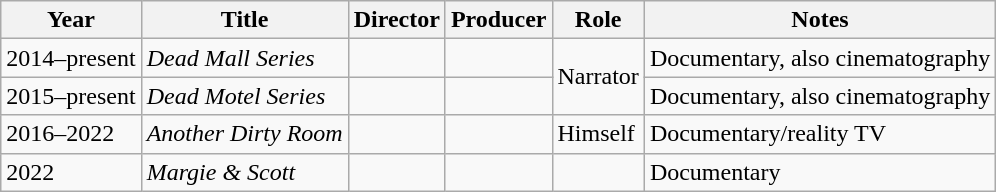<table class="wikitable sortable">
<tr>
<th>Year</th>
<th>Title</th>
<th>Director</th>
<th>Producer</th>
<th>Role</th>
<th>Notes</th>
</tr>
<tr>
<td>2014–present</td>
<td><em>Dead Mall Series</em></td>
<td></td>
<td></td>
<td rowspan=2>Narrator</td>
<td>Documentary, also cinematography<br></td>
</tr>
<tr>
<td>2015–present</td>
<td><em>Dead Motel Series</em></td>
<td></td>
<td></td>
<td>Documentary, also cinematography<br></td>
</tr>
<tr>
<td>2016–2022</td>
<td><em>Another Dirty Room</em></td>
<td></td>
<td></td>
<td>Himself</td>
<td>Documentary/reality TV</td>
</tr>
<tr>
<td>2022</td>
<td><em>Margie & Scott</em></td>
<td></td>
<td></td>
<td></td>
<td>Documentary</td>
</tr>
</table>
